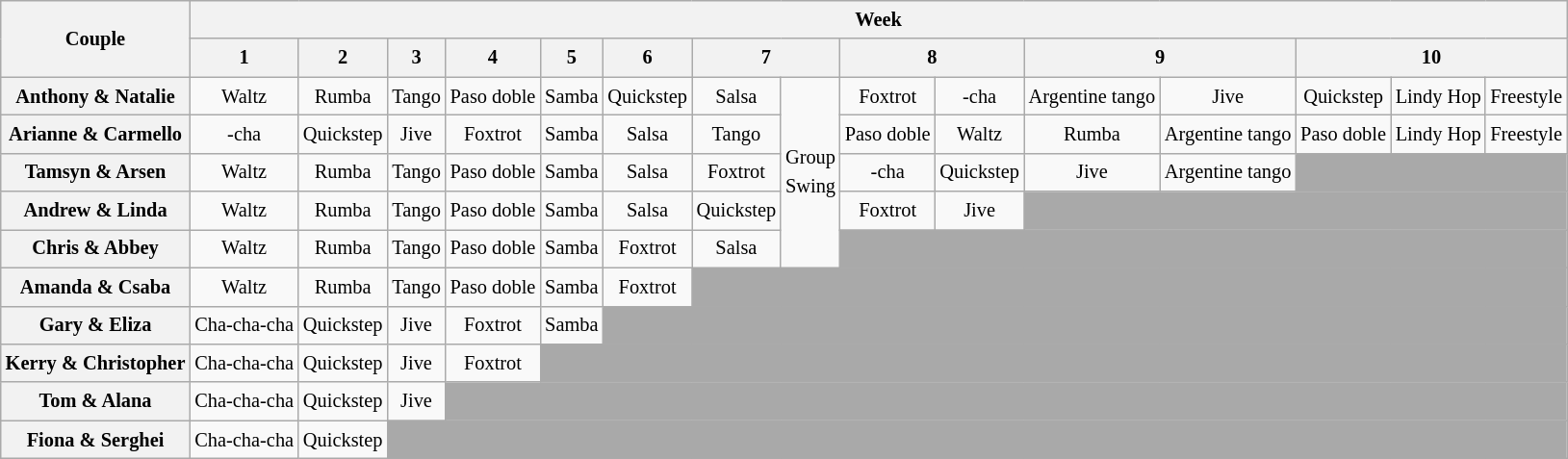<table class="wikitable unsortable" style="text-align:center; font-size:85%; line-height:20px">
<tr>
<th rowspan="2">Couple</th>
<th colspan="15">Week</th>
</tr>
<tr>
<th scope="col">1</th>
<th scope="col">2</th>
<th scope="col">3</th>
<th scope="col">4</th>
<th scope="col">5</th>
<th scope="col">6</th>
<th scope="col" colspan="2">7</th>
<th scope="col" colspan="2">8</th>
<th scope="col" colspan="2">9</th>
<th scope="col" colspan="3">10</th>
</tr>
<tr>
<th scope="row">Anthony & Natalie</th>
<td>Waltz</td>
<td>Rumba</td>
<td>Tango</td>
<td>Paso doble</td>
<td>Samba</td>
<td>Quickstep</td>
<td>Salsa</td>
<td rowspan="5">Group<br> Swing</td>
<td>Foxtrot</td>
<td>-cha</td>
<td>Argentine tango</td>
<td>Jive</td>
<td>Quickstep</td>
<td>Lindy Hop</td>
<td>Freestyle</td>
</tr>
<tr>
<th scope="row">Arianne & Carmello</th>
<td>-cha</td>
<td>Quickstep</td>
<td>Jive</td>
<td>Foxtrot</td>
<td>Samba</td>
<td>Salsa</td>
<td>Tango</td>
<td>Paso doble</td>
<td>Waltz</td>
<td>Rumba</td>
<td>Argentine tango</td>
<td>Paso doble</td>
<td>Lindy Hop</td>
<td>Freestyle</td>
</tr>
<tr>
<th scope="row">Tamsyn & Arsen</th>
<td>Waltz</td>
<td>Rumba</td>
<td>Tango</td>
<td>Paso doble</td>
<td>Samba</td>
<td>Salsa</td>
<td>Foxtrot</td>
<td>-cha</td>
<td>Quickstep</td>
<td>Jive</td>
<td>Argentine tango</td>
<td colspan="3" style="background:darkgrey;"></td>
</tr>
<tr>
<th scope="row">Andrew & Linda</th>
<td>Waltz</td>
<td>Rumba</td>
<td>Tango</td>
<td>Paso doble</td>
<td>Samba</td>
<td>Salsa</td>
<td>Quickstep</td>
<td>Foxtrot</td>
<td>Jive</td>
<td colspan="5" style="background:darkgrey;"></td>
</tr>
<tr>
<th scope="row">Chris & Abbey</th>
<td>Waltz</td>
<td>Rumba</td>
<td>Tango</td>
<td>Paso doble</td>
<td>Samba</td>
<td>Foxtrot</td>
<td>Salsa</td>
<td colspan="7" style="background:darkgrey;"></td>
</tr>
<tr>
<th scope="row">Amanda & Csaba</th>
<td>Waltz</td>
<td>Rumba</td>
<td>Tango</td>
<td>Paso doble</td>
<td>Samba</td>
<td>Foxtrot</td>
<td colspan="9" style="background:darkgrey;"></td>
</tr>
<tr>
<th scope="row">Gary & Eliza</th>
<td>Cha-cha-cha</td>
<td>Quickstep</td>
<td>Jive</td>
<td>Foxtrot</td>
<td>Samba</td>
<td colspan="10" style="background:darkgrey;"></td>
</tr>
<tr>
<th scope="row">Kerry & Christopher</th>
<td>Cha-cha-cha</td>
<td>Quickstep</td>
<td>Jive</td>
<td>Foxtrot</td>
<td colspan="11" style="background:darkgrey;"></td>
</tr>
<tr>
<th scope="row">Tom & Alana</th>
<td>Cha-cha-cha</td>
<td>Quickstep</td>
<td>Jive</td>
<td colspan="12" style="background:darkgrey;"></td>
</tr>
<tr>
<th scope="row">Fiona & Serghei</th>
<td>Cha-cha-cha</td>
<td>Quickstep</td>
<td colspan="13" style="background:darkgrey;"></td>
</tr>
</table>
